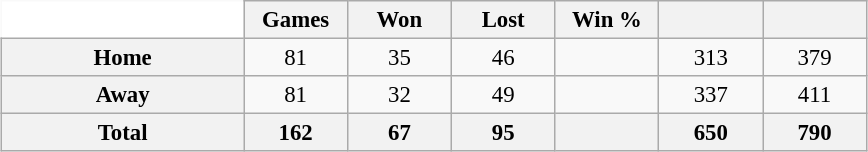<table class="wikitable" style="font-size:95%; text-align:center; width:38em; border:0;margin: 0.5em auto;">
<tr>
<td width="28%" style="background:#fff;border:0;"></td>
<th width="12%">Games</th>
<th width="12%">Won</th>
<th width="12%">Lost</th>
<th width="12%">Win %</th>
<th width="12%"></th>
<th width="12%"></th>
</tr>
<tr>
<th>Home</th>
<td>81</td>
<td>35</td>
<td>46</td>
<td></td>
<td>313</td>
<td>379</td>
</tr>
<tr>
<th>Away</th>
<td>81</td>
<td>32</td>
<td>49</td>
<td></td>
<td>337</td>
<td>411</td>
</tr>
<tr>
<th>Total</th>
<th>162</th>
<th>67</th>
<th>95</th>
<th></th>
<th>650</th>
<th>790</th>
</tr>
</table>
